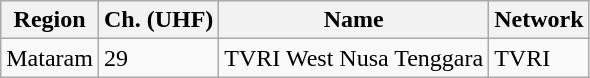<table class="wikitable">
<tr>
<th>Region</th>
<th>Ch. (UHF)</th>
<th>Name</th>
<th>Network</th>
</tr>
<tr>
<td>Mataram</td>
<td>29</td>
<td>TVRI West Nusa Tenggara</td>
<td>TVRI</td>
</tr>
</table>
